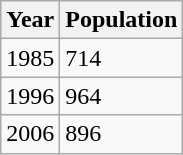<table class="wikitable">
<tr>
<th>Year</th>
<th>Population</th>
</tr>
<tr>
<td>1985</td>
<td>714</td>
</tr>
<tr>
<td>1996</td>
<td>964</td>
</tr>
<tr>
<td>2006</td>
<td>896</td>
</tr>
</table>
